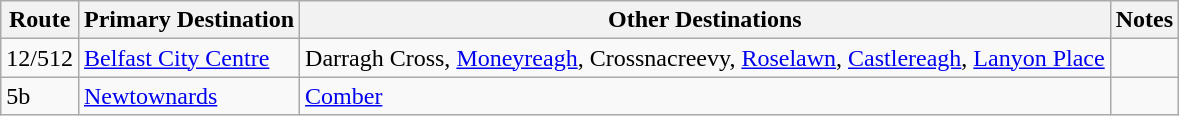<table class="wikitable sortable">
<tr>
<th>Route</th>
<th>Primary Destination</th>
<th>Other Destinations</th>
<th>Notes</th>
</tr>
<tr>
<td>12/512</td>
<td><a href='#'>Belfast City Centre</a></td>
<td>Darragh Cross, <a href='#'>Moneyreagh</a>, Crossnacreevy, <a href='#'>Roselawn</a>, <a href='#'>Castlereagh</a>, <a href='#'>Lanyon Place</a></td>
<td></td>
</tr>
<tr>
<td>5b</td>
<td><a href='#'>Newtownards</a></td>
<td><a href='#'>Comber</a></td>
<td></td>
</tr>
</table>
